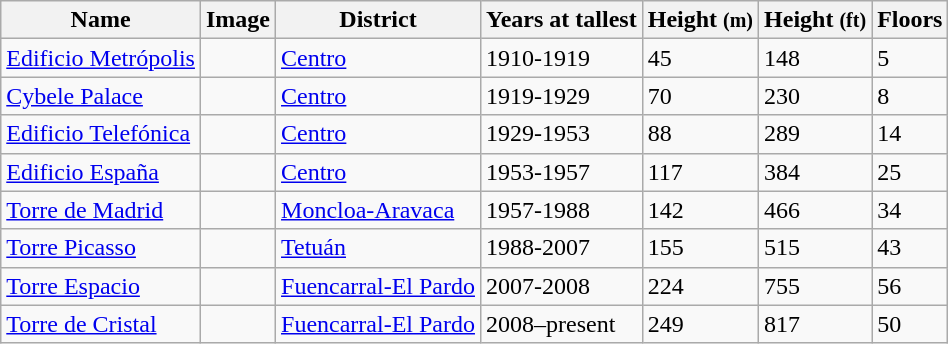<table class="wikitable sortable">
<tr>
<th>Name</th>
<th>Image</th>
<th>District</th>
<th>Years at tallest</th>
<th>Height <small>(m)</small></th>
<th>Height <small>(ft)</small></th>
<th>Floors</th>
</tr>
<tr>
<td><a href='#'>Edificio Metrópolis</a></td>
<td></td>
<td><a href='#'>Centro</a></td>
<td>1910-1919</td>
<td>45</td>
<td>148</td>
<td>5</td>
</tr>
<tr>
<td><a href='#'>Cybele Palace</a></td>
<td></td>
<td><a href='#'>Centro</a></td>
<td>1919-1929</td>
<td>70</td>
<td>230</td>
<td>8</td>
</tr>
<tr>
<td><a href='#'>Edificio Telefónica</a></td>
<td></td>
<td><a href='#'>Centro</a></td>
<td>1929-1953</td>
<td>88</td>
<td>289</td>
<td>14</td>
</tr>
<tr>
<td><a href='#'>Edificio España</a></td>
<td></td>
<td><a href='#'>Centro</a></td>
<td>1953-1957</td>
<td>117</td>
<td>384</td>
<td>25</td>
</tr>
<tr>
<td><a href='#'>Torre de Madrid</a></td>
<td></td>
<td><a href='#'>Moncloa-Aravaca</a></td>
<td>1957-1988</td>
<td>142</td>
<td>466</td>
<td>34</td>
</tr>
<tr>
<td><a href='#'>Torre Picasso</a></td>
<td></td>
<td><a href='#'>Tetuán</a></td>
<td>1988-2007</td>
<td>155</td>
<td>515</td>
<td>43</td>
</tr>
<tr>
<td><a href='#'>Torre Espacio</a></td>
<td></td>
<td><a href='#'>Fuencarral-El Pardo</a></td>
<td>2007-2008</td>
<td>224</td>
<td>755</td>
<td>56</td>
</tr>
<tr>
<td><a href='#'>Torre de Cristal</a></td>
<td></td>
<td><a href='#'>Fuencarral-El Pardo</a></td>
<td>2008–present</td>
<td>249</td>
<td>817</td>
<td>50</td>
</tr>
</table>
